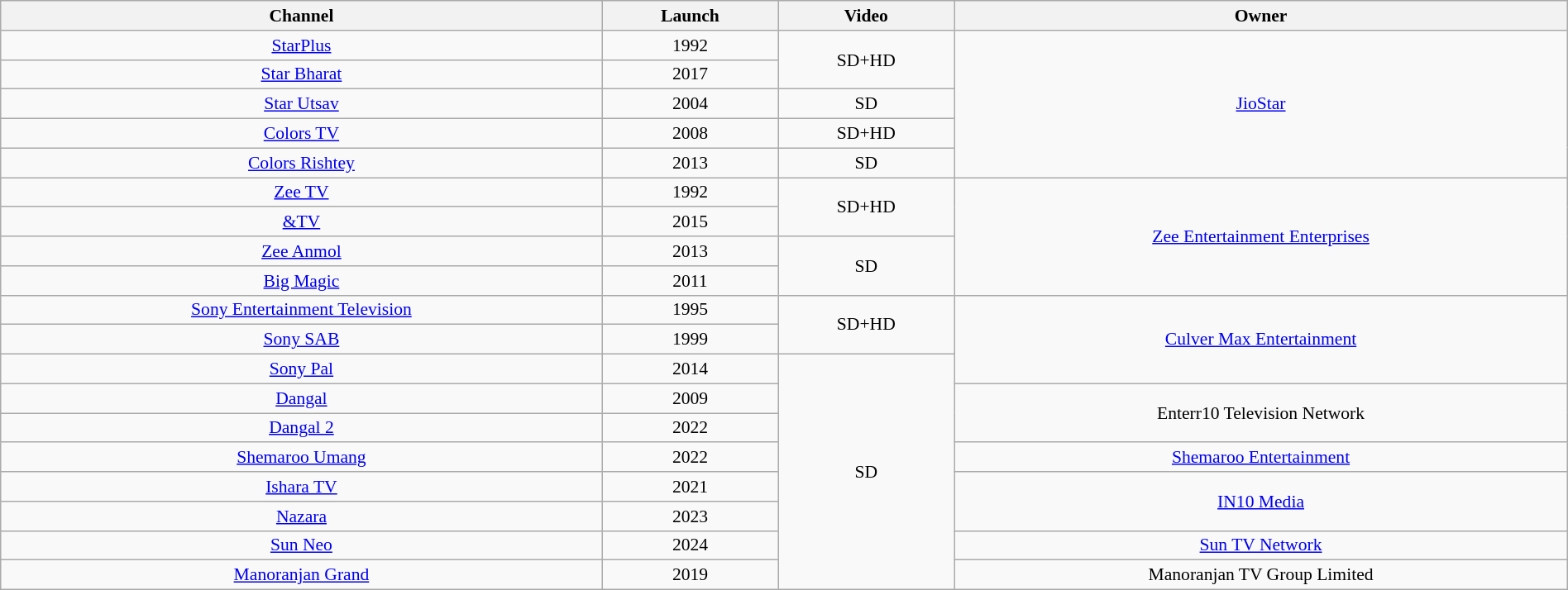<table class="wikitable sortable" style="border-collapse:collapse; font-size: 90%; text-align:center" width="100%">
<tr>
<th>Channel</th>
<th>Launch</th>
<th>Video</th>
<th>Owner</th>
</tr>
<tr>
<td><a href='#'>StarPlus</a></td>
<td>1992</td>
<td rowspan="2">SD+HD</td>
<td rowspan="5"><a href='#'>JioStar</a></td>
</tr>
<tr>
<td><a href='#'>Star Bharat</a></td>
<td>2017</td>
</tr>
<tr>
<td><a href='#'>Star Utsav</a></td>
<td>2004</td>
<td>SD</td>
</tr>
<tr>
<td><a href='#'>Colors TV</a></td>
<td>2008</td>
<td>SD+HD</td>
</tr>
<tr>
<td><a href='#'>Colors Rishtey</a></td>
<td>2013</td>
<td>SD</td>
</tr>
<tr>
<td><a href='#'>Zee TV</a></td>
<td>1992</td>
<td rowspan="2">SD+HD</td>
<td rowspan="4"><a href='#'>Zee Entertainment Enterprises</a></td>
</tr>
<tr>
<td><a href='#'>&TV</a></td>
<td>2015</td>
</tr>
<tr>
<td><a href='#'>Zee Anmol</a></td>
<td>2013</td>
<td rowspan="2">SD</td>
</tr>
<tr>
<td><a href='#'>Big Magic</a></td>
<td>2011</td>
</tr>
<tr>
<td><a href='#'>Sony Entertainment Television</a></td>
<td>1995</td>
<td rowspan="2">SD+HD</td>
<td rowspan="3"><a href='#'>Culver Max Entertainment</a></td>
</tr>
<tr>
<td><a href='#'>Sony SAB</a></td>
<td>1999</td>
</tr>
<tr>
<td><a href='#'>Sony Pal</a></td>
<td>2014</td>
<td rowspan="9">SD</td>
</tr>
<tr>
<td><a href='#'>Dangal</a></td>
<td>2009</td>
<td rowspan="2">Enterr10 Television Network</td>
</tr>
<tr>
<td><a href='#'>Dangal 2</a></td>
<td>2022</td>
</tr>
<tr>
<td><a href='#'>Shemaroo Umang</a></td>
<td>2022</td>
<td><a href='#'>Shemaroo Entertainment</a></td>
</tr>
<tr>
<td><a href='#'>Ishara TV</a></td>
<td>2021</td>
<td rowspan="2"><a href='#'>IN10 Media</a></td>
</tr>
<tr>
<td><a href='#'>Nazara</a></td>
<td>2023</td>
</tr>
<tr>
<td><a href='#'>Sun Neo</a></td>
<td>2024</td>
<td><a href='#'>Sun TV Network</a></td>
</tr>
<tr>
<td><a href='#'>Manoranjan Grand</a></td>
<td>2019</td>
<td>Manoranjan TV Group Limited</td>
</tr>
</table>
